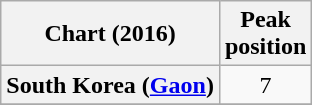<table class="wikitable plainrowheaders" style="text-align:center;">
<tr>
<th>Chart (2016)</th>
<th scope="col">Peak<br>position</th>
</tr>
<tr>
<th scope="row">South Korea (<a href='#'>Gaon</a>)</th>
<td>7</td>
</tr>
<tr>
</tr>
</table>
